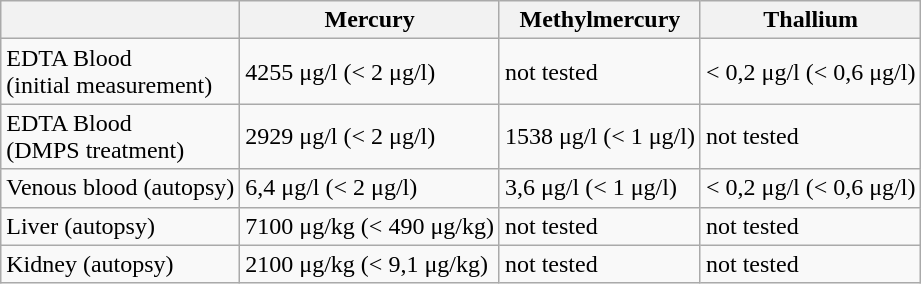<table class="wikitable">
<tr>
<th></th>
<th>Mercury</th>
<th>Methylmercury</th>
<th>Thallium</th>
</tr>
<tr>
<td>EDTA Blood<br>(initial measurement)</td>
<td>4255 μg/l (< 2 μg/l)</td>
<td>not tested</td>
<td>< 0,2 μg/l (< 0,6 μg/l)</td>
</tr>
<tr>
<td>EDTA Blood<br>(DMPS treatment)</td>
<td>2929 μg/l (< 2 μg/l)</td>
<td>1538 μg/l (< 1 μg/l)</td>
<td>not tested</td>
</tr>
<tr>
<td>Venous blood (autopsy)</td>
<td>6,4 μg/l (< 2 μg/l)</td>
<td>3,6 μg/l (< 1 μg/l)</td>
<td>< 0,2 μg/l (< 0,6 μg/l)</td>
</tr>
<tr>
<td>Liver (autopsy)</td>
<td>7100 μg/kg (< 490 μg/kg)</td>
<td>not tested</td>
<td>not tested</td>
</tr>
<tr>
<td>Kidney (autopsy)</td>
<td>2100 μg/kg (< 9,1 μg/kg)</td>
<td>not tested</td>
<td>not tested</td>
</tr>
</table>
